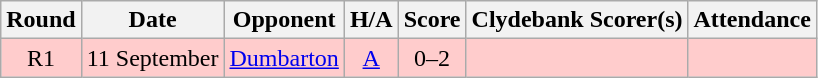<table class="wikitable" style="text-align:center">
<tr>
<th>Round</th>
<th>Date</th>
<th>Opponent</th>
<th>H/A</th>
<th>Score</th>
<th>Clydebank Scorer(s)</th>
<th>Attendance</th>
</tr>
<tr bgcolor=#FFCCCC>
<td>R1</td>
<td align=left>11 September</td>
<td align=left><a href='#'>Dumbarton</a></td>
<td><a href='#'>A</a></td>
<td>0–2</td>
<td align=left></td>
<td></td>
</tr>
</table>
